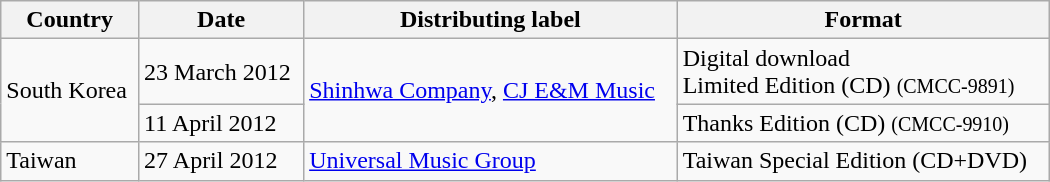<table class="wikitable" style="width:700px">
<tr>
<th>Country</th>
<th>Date</th>
<th>Distributing label</th>
<th>Format</th>
</tr>
<tr>
<td rowspan=2>South Korea</td>
<td>23 March 2012</td>
<td rowspan=2><a href='#'>Shinhwa Company</a>, <a href='#'>CJ E&M Music</a></td>
<td>Digital download<br>Limited Edition (CD) <small>(CMCC-9891)</small></td>
</tr>
<tr>
<td>11 April 2012</td>
<td>Thanks Edition (CD) <small>(CMCC-9910)</small></td>
</tr>
<tr>
<td>Taiwan</td>
<td>27 April 2012</td>
<td><a href='#'>Universal Music Group</a></td>
<td>Taiwan Special Edition (CD+DVD)</td>
</tr>
</table>
